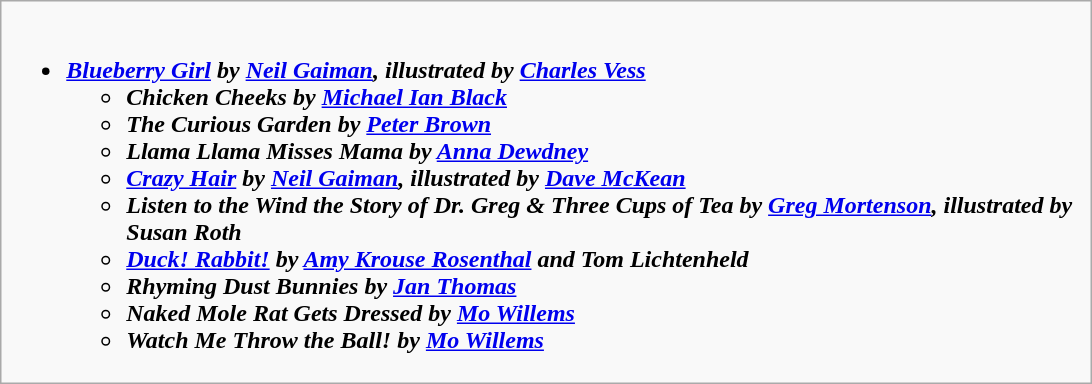<table class=wikitable>
<tr>
<td style="vertical-align:top; width:45em;"><br><ul><li><strong><em><a href='#'>Blueberry Girl</a><em> by <a href='#'>Neil Gaiman</a>, illustrated by <a href='#'>Charles Vess</a><strong><ul><li></em>Chicken Cheeks<em> by <a href='#'>Michael Ian Black</a></li><li></em>The Curious Garden<em> by <a href='#'>Peter Brown</a></li><li></em>Llama Llama Misses Mama<em> by <a href='#'>Anna Dewdney</a></li><li></em><a href='#'>Crazy Hair</a><em> by <a href='#'>Neil Gaiman</a>, illustrated by <a href='#'>Dave McKean</a></li><li></em>Listen to the Wind the Story of Dr. Greg & Three Cups of Tea<em> by <a href='#'>Greg Mortenson</a>, illustrated by Susan Roth</li><li></em><a href='#'>Duck! Rabbit!</a><em> by <a href='#'>Amy Krouse Rosenthal</a> and Tom Lichtenheld</li><li></em>Rhyming Dust Bunnies<em> by <a href='#'>Jan Thomas</a></li><li></em>Naked Mole Rat Gets Dressed<em> by <a href='#'>Mo Willems</a></li><li></em>Watch Me Throw the Ball!<em> by <a href='#'>Mo Willems</a></li></ul></li></ul></td>
</tr>
</table>
